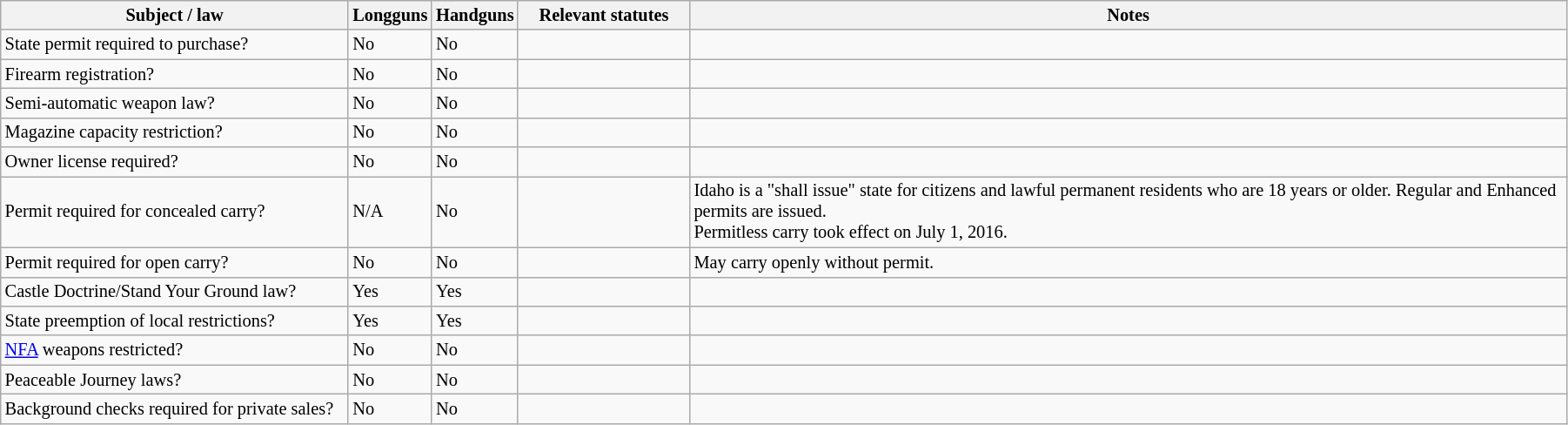<table class="wikitable" style="font-size:85%; width:95%;">
<tr>
<th scope="col" style="width:260px;">Subject / law</th>
<th scope="col" style="width:50px;">Longguns</th>
<th scope="col" style="width:50px;">Handguns</th>
<th scope="col" style="width:125px;">Relevant statutes</th>
<th>Notes</th>
</tr>
<tr>
<td>State permit required to purchase?</td>
<td>No</td>
<td>No</td>
<td></td>
<td></td>
</tr>
<tr>
<td>Firearm registration?</td>
<td>No</td>
<td>No</td>
<td></td>
<td></td>
</tr>
<tr>
<td>Semi-automatic weapon law?</td>
<td>No</td>
<td>No</td>
<td></td>
<td></td>
</tr>
<tr>
<td>Magazine capacity restriction?</td>
<td>No</td>
<td>No</td>
<td></td>
<td></td>
</tr>
<tr>
<td>Owner license required?</td>
<td>No</td>
<td>No</td>
<td></td>
<td></td>
</tr>
<tr>
<td>Permit required for concealed carry?</td>
<td>N/A</td>
<td>No</td>
<td><br></td>
<td>Idaho is a "shall issue" state for citizens and lawful permanent residents who are 18 years or older. Regular and Enhanced permits are issued.<br>Permitless carry took effect on July 1, 2016.</td>
</tr>
<tr>
<td>Permit required for open carry?</td>
<td>No</td>
<td>No</td>
<td></td>
<td>May carry openly without permit.</td>
</tr>
<tr>
<td>Castle Doctrine/Stand Your Ground law?</td>
<td>Yes</td>
<td>Yes</td>
<td></td>
<td></td>
</tr>
<tr>
<td>State preemption of local restrictions?</td>
<td>Yes</td>
<td>Yes</td>
<td></td>
<td></td>
</tr>
<tr>
<td><a href='#'>NFA</a> weapons restricted?</td>
<td>No</td>
<td>No</td>
<td></td>
<td></td>
</tr>
<tr>
<td>Peaceable Journey laws?</td>
<td>No</td>
<td>No</td>
<td></td>
<td></td>
</tr>
<tr>
<td>Background checks required for private sales?</td>
<td>No</td>
<td>No</td>
<td></td>
<td></td>
</tr>
</table>
